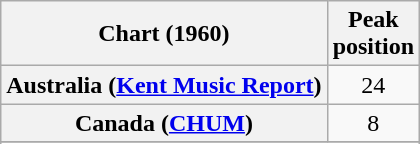<table class="wikitable sortable plainrowheaders">
<tr>
<th scope="col">Chart (1960)</th>
<th scope="col">Peak<br>position</th>
</tr>
<tr>
<th scope="row">Australia (<a href='#'>Kent Music Report</a>)</th>
<td style="text-align:center;">24</td>
</tr>
<tr>
<th scope="row">Canada (<a href='#'>CHUM</a>)</th>
<td style="text-align:center;">8</td>
</tr>
<tr>
</tr>
<tr>
</tr>
<tr>
</tr>
</table>
